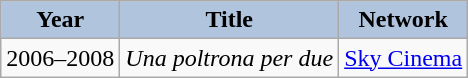<table class="wikitable">
<tr>
<th style="background: #B0C4DE;">Year</th>
<th style="background: #B0C4DE;">Title</th>
<th style="background: #B0C4DE;">Network</th>
</tr>
<tr>
<td>2006–2008</td>
<td><em>Una poltrona per due</em></td>
<td><a href='#'>Sky Cinema</a></td>
</tr>
</table>
